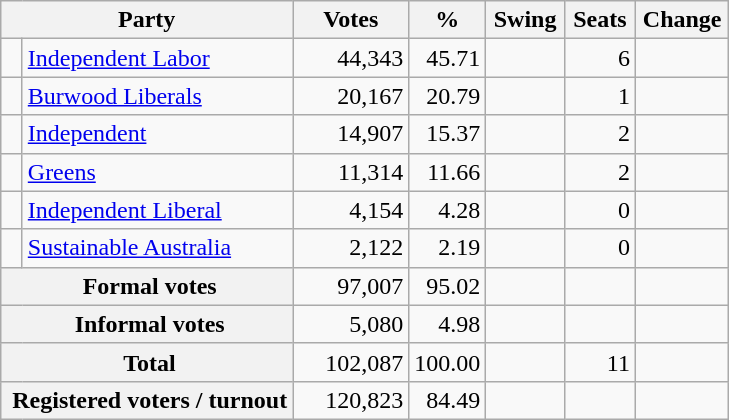<table class="wikitable" style="text-align:right; margin-bottom:0">
<tr>
<th style="width:10px" colspan=3>Party</th>
<th style="width:70px;">Votes</th>
<th style="width:40px;">%</th>
<th style="width:40px;">Swing</th>
<th style="width:40px;">Seats</th>
<th style="width:40px;">Change</th>
</tr>
<tr>
<td> </td>
<td style="text-align:left;" colspan="2"><a href='#'>Independent Labor</a></td>
<td style="width:70px;">44,343</td>
<td style="width:40px;">45.71</td>
<td style="width:45px;"></td>
<td style="width:40px;">6</td>
<td style="width:55px;"></td>
</tr>
<tr>
<td> </td>
<td style="text-align:left;" colspan="2"><a href='#'>Burwood Liberals</a></td>
<td style="width:70px;">20,167</td>
<td style="width:40px;">20.79</td>
<td style="width:45px;"></td>
<td style="width:40px;">1</td>
<td style="width:55px;"></td>
</tr>
<tr>
<td> </td>
<td style="text-align:left;" colspan="2"><a href='#'>Independent</a></td>
<td style="width:70px;">14,907</td>
<td style="width:40px;">15.37</td>
<td style="width:45px;"></td>
<td style="width:40px;">2</td>
<td style="width:55px;"></td>
</tr>
<tr>
<td> </td>
<td style="text-align:left;" colspan="2"><a href='#'>Greens</a></td>
<td style="width:70px;">11,314</td>
<td style="width:40px;">11.66</td>
<td style="width:45px;"></td>
<td style="width:40px;">2</td>
<td style="width:55px;"></td>
</tr>
<tr>
<td> </td>
<td style="text-align:left;" colspan="2"><a href='#'>Independent Liberal</a></td>
<td style="width:70px;">4,154</td>
<td style="width:40px;">4.28</td>
<td style="width:45px;"></td>
<td style="width:40px;">0</td>
<td style="width:55px;"></td>
</tr>
<tr>
<td> </td>
<td style="text-align:left;" colspan="2"><a href='#'>Sustainable Australia</a></td>
<td style="width:70px;">2,122</td>
<td style="width:40px;">2.19</td>
<td style="width:45px;"></td>
<td style="width:40px;">0</td>
<td style="width:55px;"></td>
</tr>
<tr>
<th colspan="3" rowspan="1"> Formal votes</th>
<td>97,007</td>
<td>95.02</td>
<td></td>
<td></td>
<td></td>
</tr>
<tr>
<th colspan="3" rowspan="1"> Informal votes</th>
<td>5,080</td>
<td>4.98</td>
<td></td>
<td></td>
<td></td>
</tr>
<tr>
<th colspan="3" rowspan="1"> <strong>Total </strong></th>
<td>102,087</td>
<td>100.00</td>
<td></td>
<td>11</td>
<td></td>
</tr>
<tr>
<th colspan="3" rowspan="1"> Registered voters / turnout</th>
<td>120,823</td>
<td>84.49</td>
<td></td>
<td></td>
<td></td>
</tr>
</table>
